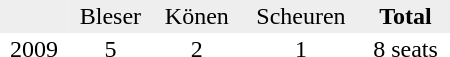<table border="0" cellpadding="2" cellspacing="0" width="300">
<tr bgcolor="#eeeeee" align="center">
<td> </td>
<td>Bleser</td>
<td>Könen</td>
<td>Scheuren</td>
<td><strong>Total</strong></td>
</tr>
<tr align="center">
<td>2009</td>
<td>5</td>
<td>2</td>
<td>1</td>
<td>8 seats</td>
</tr>
</table>
